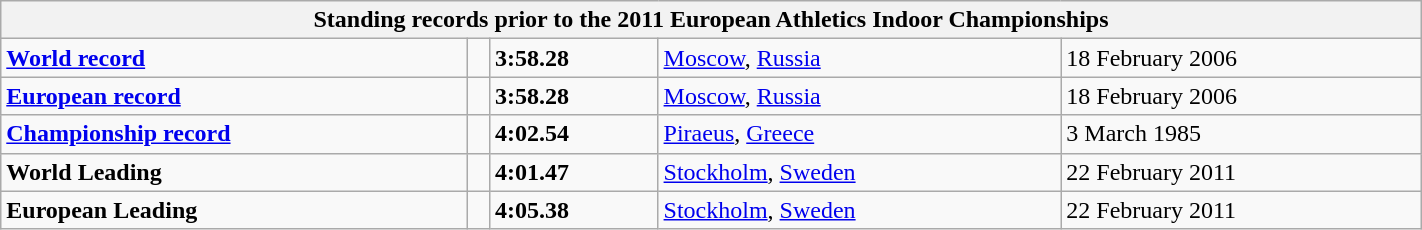<table class="wikitable" width=75%>
<tr>
<th colspan="5">Standing records prior to the 2011 European Athletics Indoor Championships</th>
</tr>
<tr>
<td><strong><a href='#'>World record</a></strong></td>
<td></td>
<td><strong>3:58.28</strong></td>
<td><a href='#'>Moscow</a>, <a href='#'>Russia</a></td>
<td>18 February 2006</td>
</tr>
<tr>
<td><strong><a href='#'>European record</a></strong></td>
<td></td>
<td><strong>3:58.28</strong></td>
<td><a href='#'>Moscow</a>, <a href='#'>Russia</a></td>
<td>18 February 2006</td>
</tr>
<tr>
<td><strong><a href='#'>Championship record</a></strong></td>
<td></td>
<td><strong>4:02.54</strong></td>
<td><a href='#'>Piraeus</a>, <a href='#'>Greece</a></td>
<td>3 March 1985</td>
</tr>
<tr>
<td><strong>World Leading</strong></td>
<td></td>
<td><strong>4:01.47</strong></td>
<td><a href='#'>Stockholm</a>, <a href='#'>Sweden</a></td>
<td>22 February 2011</td>
</tr>
<tr>
<td><strong>European Leading</strong></td>
<td></td>
<td><strong>4:05.38</strong></td>
<td><a href='#'>Stockholm</a>, <a href='#'>Sweden</a></td>
<td>22 February 2011</td>
</tr>
</table>
